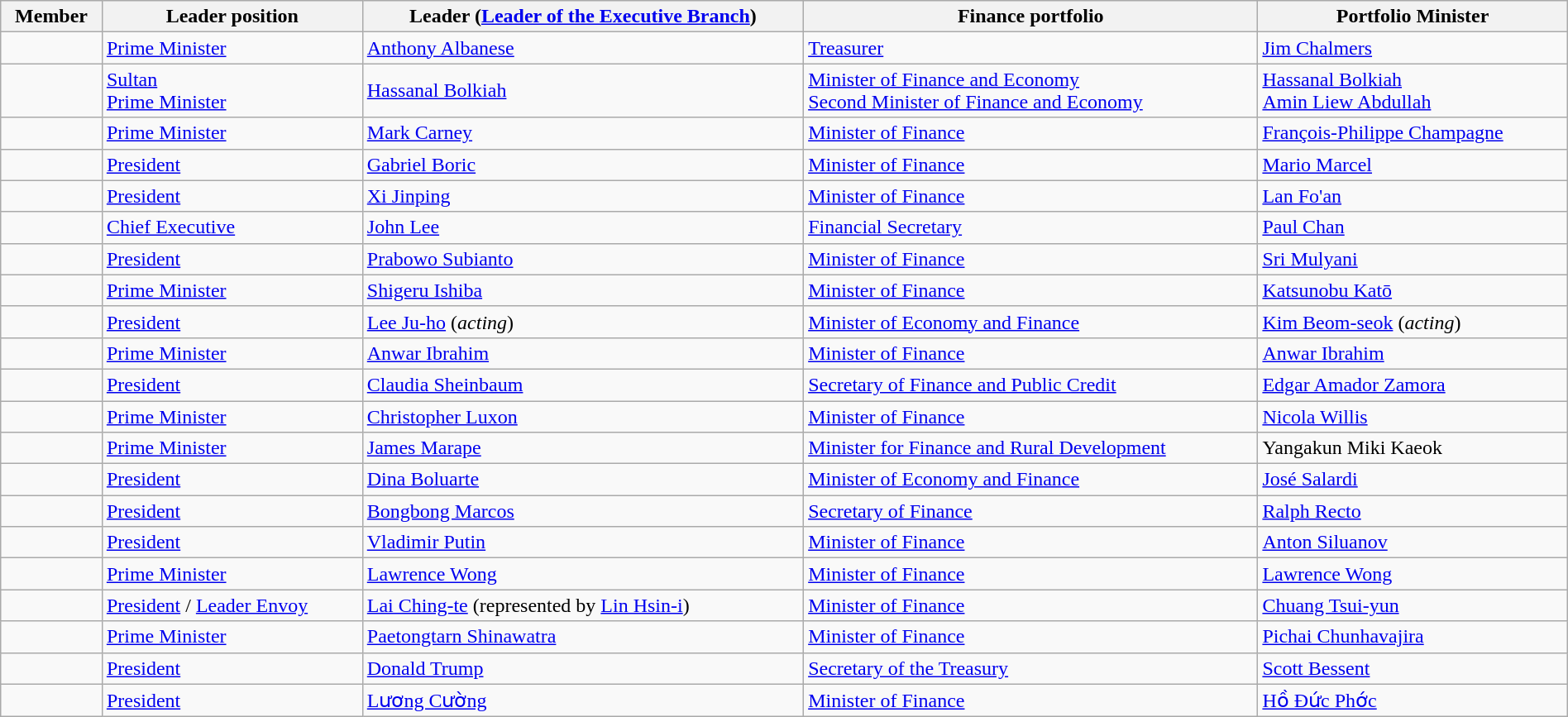<table class="wikitable sortable" style="width:100%;">
<tr>
<th>Member</th>
<th>Leader position</th>
<th>Leader (<a href='#'>Leader of the Executive Branch</a>)</th>
<th>Finance portfolio</th>
<th>Portfolio Minister</th>
</tr>
<tr>
<td></td>
<td><a href='#'>Prime Minister</a></td>
<td><a href='#'>Anthony Albanese</a></td>
<td><a href='#'>Treasurer</a></td>
<td><a href='#'>Jim Chalmers</a></td>
</tr>
<tr>
<td></td>
<td><a href='#'>Sultan</a><br><a href='#'>Prime Minister</a></td>
<td><a href='#'>Hassanal Bolkiah</a></td>
<td><a href='#'>Minister of Finance and Economy</a><br><a href='#'>Second Minister of Finance and Economy</a></td>
<td><a href='#'>Hassanal Bolkiah</a><br><a href='#'>Amin Liew Abdullah</a></td>
</tr>
<tr>
<td></td>
<td><a href='#'>Prime Minister</a></td>
<td><a href='#'>Mark Carney</a></td>
<td><a href='#'>Minister of Finance</a></td>
<td><a href='#'>François-Philippe Champagne</a></td>
</tr>
<tr>
<td></td>
<td><a href='#'>President</a></td>
<td><a href='#'>Gabriel Boric</a></td>
<td><a href='#'>Minister of Finance</a></td>
<td><a href='#'>Mario Marcel</a></td>
</tr>
<tr>
<td></td>
<td><a href='#'>President</a></td>
<td><a href='#'>Xi Jinping</a></td>
<td><a href='#'>Minister of Finance</a></td>
<td><a href='#'>Lan Fo'an</a></td>
</tr>
<tr>
<td></td>
<td><a href='#'>Chief Executive</a></td>
<td><a href='#'>John Lee</a></td>
<td><a href='#'>Financial Secretary</a></td>
<td><a href='#'>Paul Chan</a></td>
</tr>
<tr>
<td></td>
<td><a href='#'>President</a></td>
<td><a href='#'>Prabowo Subianto</a></td>
<td><a href='#'>Minister of Finance</a></td>
<td><a href='#'>Sri Mulyani</a></td>
</tr>
<tr>
<td></td>
<td><a href='#'>Prime Minister</a></td>
<td><a href='#'>Shigeru Ishiba</a></td>
<td><a href='#'>Minister of Finance</a></td>
<td><a href='#'>Katsunobu Katō</a></td>
</tr>
<tr>
<td></td>
<td><a href='#'>President</a></td>
<td><a href='#'>Lee Ju-ho</a> (<em>acting</em>)</td>
<td><a href='#'>Minister of Economy and Finance</a></td>
<td><a href='#'>Kim Beom-seok</a> (<em>acting</em>)</td>
</tr>
<tr>
<td></td>
<td><a href='#'>Prime Minister</a></td>
<td><a href='#'>Anwar Ibrahim</a></td>
<td><a href='#'>Minister of Finance</a></td>
<td><a href='#'>Anwar Ibrahim</a></td>
</tr>
<tr>
<td></td>
<td><a href='#'>President</a></td>
<td><a href='#'>Claudia Sheinbaum</a></td>
<td><a href='#'>Secretary of Finance and Public Credit</a></td>
<td><a href='#'>Edgar Amador Zamora</a></td>
</tr>
<tr>
<td></td>
<td><a href='#'>Prime Minister</a></td>
<td><a href='#'>Christopher Luxon</a></td>
<td><a href='#'>Minister of Finance</a></td>
<td><a href='#'>Nicola Willis</a></td>
</tr>
<tr>
<td></td>
<td><a href='#'>Prime Minister</a></td>
<td><a href='#'>James Marape</a></td>
<td><a href='#'>Minister for Finance and Rural Development</a></td>
<td>Yangakun Miki Kaeok</td>
</tr>
<tr>
<td></td>
<td><a href='#'>President</a></td>
<td><a href='#'>Dina Boluarte</a></td>
<td><a href='#'>Minister of Economy and Finance</a></td>
<td><a href='#'>José Salardi</a></td>
</tr>
<tr>
<td></td>
<td><a href='#'>President</a></td>
<td><a href='#'>Bongbong Marcos</a></td>
<td><a href='#'>Secretary of Finance</a></td>
<td><a href='#'>Ralph Recto</a></td>
</tr>
<tr>
<td></td>
<td><a href='#'>President</a></td>
<td><a href='#'>Vladimir Putin</a></td>
<td><a href='#'>Minister of Finance</a></td>
<td><a href='#'>Anton Siluanov</a></td>
</tr>
<tr>
<td></td>
<td><a href='#'>Prime Minister</a></td>
<td><a href='#'>Lawrence Wong</a></td>
<td><a href='#'>Minister of Finance</a></td>
<td><a href='#'>Lawrence Wong</a></td>
</tr>
<tr>
<td></td>
<td><a href='#'>President</a> / <a href='#'>Leader Envoy</a></td>
<td><a href='#'>Lai Ching-te</a> (represented by <a href='#'>Lin Hsin-i</a>)</td>
<td><a href='#'>Minister of Finance</a></td>
<td><a href='#'>Chuang Tsui-yun</a></td>
</tr>
<tr>
<td></td>
<td><a href='#'> Prime Minister</a></td>
<td><a href='#'>Paetongtarn Shinawatra</a></td>
<td><a href='#'>Minister of Finance</a></td>
<td><a href='#'>Pichai Chunhavajira</a></td>
</tr>
<tr>
<td></td>
<td><a href='#'>President</a></td>
<td><a href='#'>Donald Trump</a></td>
<td><a href='#'>Secretary of the Treasury</a></td>
<td><a href='#'>Scott Bessent</a></td>
</tr>
<tr>
<td></td>
<td><a href='#'>President</a></td>
<td><a href='#'>Lương Cường</a></td>
<td><a href='#'>Minister of Finance</a></td>
<td><a href='#'>Hồ Đức Phớc</a></td>
</tr>
</table>
